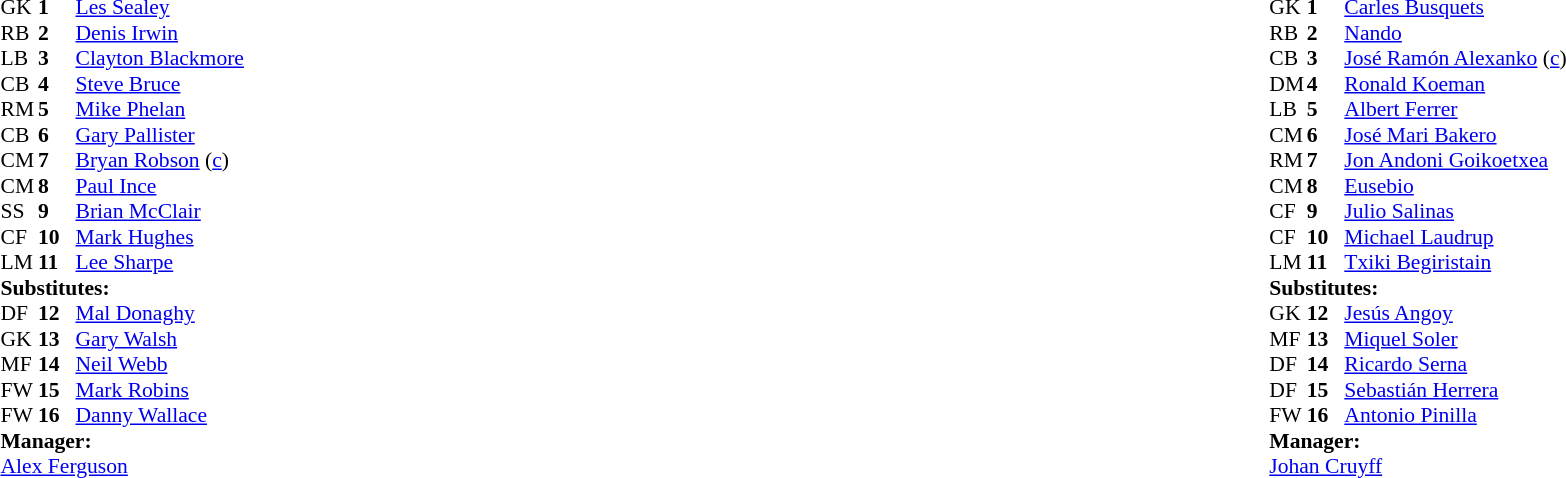<table width="100%">
<tr>
<td valign="top" width="40%"><br><table style="font-size:90%" cellspacing="0" cellpadding="0">
<tr>
<th width=25></th>
<th width=25></th>
</tr>
<tr>
<td>GK</td>
<td><strong>1</strong></td>
<td> <a href='#'>Les Sealey</a></td>
</tr>
<tr>
<td>RB</td>
<td><strong>2</strong></td>
<td> <a href='#'>Denis Irwin</a></td>
</tr>
<tr>
<td>LB</td>
<td><strong>3</strong></td>
<td> <a href='#'>Clayton Blackmore</a></td>
</tr>
<tr>
<td>CB</td>
<td><strong>4</strong></td>
<td> <a href='#'>Steve Bruce</a></td>
</tr>
<tr>
<td>RM</td>
<td><strong>5</strong></td>
<td> <a href='#'>Mike Phelan</a></td>
</tr>
<tr>
<td>CB</td>
<td><strong>6</strong></td>
<td> <a href='#'>Gary Pallister</a></td>
</tr>
<tr>
<td>CM</td>
<td><strong>7</strong></td>
<td> <a href='#'>Bryan Robson</a> (<a href='#'>c</a>)</td>
<td></td>
</tr>
<tr>
<td>CM</td>
<td><strong>8</strong></td>
<td> <a href='#'>Paul Ince</a></td>
</tr>
<tr>
<td>SS</td>
<td><strong>9</strong></td>
<td> <a href='#'>Brian McClair</a></td>
</tr>
<tr>
<td>CF</td>
<td><strong>10</strong></td>
<td> <a href='#'>Mark Hughes</a></td>
</tr>
<tr>
<td>LM</td>
<td><strong>11</strong></td>
<td> <a href='#'>Lee Sharpe</a></td>
</tr>
<tr>
<td colspan=3><strong>Substitutes:</strong></td>
</tr>
<tr>
<td>DF</td>
<td><strong>12</strong></td>
<td> <a href='#'>Mal Donaghy</a></td>
</tr>
<tr>
<td>GK</td>
<td><strong>13</strong></td>
<td> <a href='#'>Gary Walsh</a></td>
</tr>
<tr>
<td>MF</td>
<td><strong>14</strong></td>
<td> <a href='#'>Neil Webb</a></td>
</tr>
<tr>
<td>FW</td>
<td><strong>15</strong></td>
<td> <a href='#'>Mark Robins</a></td>
</tr>
<tr>
<td>FW</td>
<td><strong>16</strong></td>
<td> <a href='#'>Danny Wallace</a></td>
</tr>
<tr>
<td colspan=3><strong>Manager:</strong></td>
</tr>
<tr>
<td colspan=4> <a href='#'>Alex Ferguson</a></td>
</tr>
</table>
</td>
<td valign="top"></td>
<td valign="top" width="50%"><br><table style="font-size: 90%; margin: auto;" cellspacing="0" cellpadding="0">
<tr>
<th width=25></th>
<th width=25></th>
</tr>
<tr>
<td>GK</td>
<td><strong>1</strong></td>
<td> <a href='#'>Carles Busquets</a></td>
</tr>
<tr>
<td>RB</td>
<td><strong>2</strong></td>
<td> <a href='#'>Nando</a></td>
<td></td>
</tr>
<tr>
<td>CB</td>
<td><strong>3</strong></td>
<td> <a href='#'>José Ramón Alexanko</a> (<a href='#'>c</a>)</td>
<td></td>
<td></td>
</tr>
<tr>
<td>DM</td>
<td><strong>4</strong></td>
<td> <a href='#'>Ronald Koeman</a></td>
</tr>
<tr>
<td>LB</td>
<td><strong>5</strong></td>
<td> <a href='#'>Albert Ferrer</a></td>
</tr>
<tr>
<td>CM</td>
<td><strong>6</strong></td>
<td> <a href='#'>José Mari Bakero</a></td>
<td></td>
</tr>
<tr>
<td>RM</td>
<td><strong>7</strong></td>
<td> <a href='#'>Jon Andoni Goikoetxea</a></td>
</tr>
<tr>
<td>CM</td>
<td><strong>8</strong></td>
<td> <a href='#'>Eusebio</a></td>
</tr>
<tr>
<td>CF</td>
<td><strong>9</strong></td>
<td> <a href='#'>Julio Salinas</a></td>
</tr>
<tr>
<td>CF</td>
<td><strong>10</strong></td>
<td> <a href='#'>Michael Laudrup</a></td>
</tr>
<tr>
<td>LM</td>
<td><strong>11</strong></td>
<td> <a href='#'>Txiki Begiristain</a></td>
</tr>
<tr>
<td colspan=3><strong>Substitutes:</strong></td>
</tr>
<tr>
<td>GK</td>
<td><strong>12</strong></td>
<td> <a href='#'>Jesús Angoy</a></td>
</tr>
<tr>
<td>MF</td>
<td><strong>13</strong></td>
<td> <a href='#'>Miquel Soler</a></td>
</tr>
<tr>
<td>DF</td>
<td><strong>14</strong></td>
<td> <a href='#'>Ricardo Serna</a></td>
</tr>
<tr>
<td>DF</td>
<td><strong>15</strong></td>
<td> <a href='#'>Sebastián Herrera</a></td>
</tr>
<tr>
<td>FW</td>
<td><strong>16</strong></td>
<td> <a href='#'>Antonio Pinilla</a></td>
<td></td>
<td></td>
</tr>
<tr>
<td colspan=3><strong>Manager:</strong></td>
</tr>
<tr>
<td colspan=4> <a href='#'>Johan Cruyff</a></td>
</tr>
</table>
</td>
</tr>
</table>
